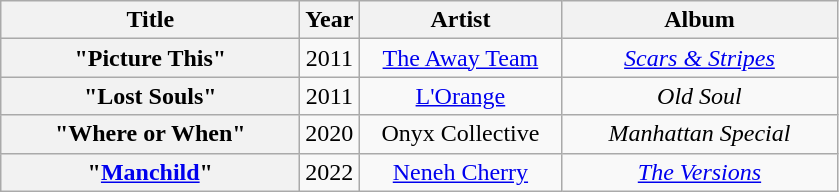<table class="wikitable plainrowheaders" style="text-align:center">
<tr>
<th scope="col" style="width:12em;">Title</th>
<th scope="col" style="width:1em;">Year</th>
<th scope="col" style="width:8em;">Artist</th>
<th scope="col" style="width:11em;">Album</th>
</tr>
<tr>
<th scope="row">"Picture This"</th>
<td>2011</td>
<td><a href='#'>The Away Team</a></td>
<td><em><a href='#'>Scars & Stripes</a></em></td>
</tr>
<tr>
<th scope="row">"Lost Souls"</th>
<td>2011</td>
<td><a href='#'>L'Orange</a></td>
<td><em>Old Soul</em></td>
</tr>
<tr>
<th scope="row">"Where or When"</th>
<td>2020</td>
<td>Onyx Collective</td>
<td><em>Manhattan Special</em></td>
</tr>
<tr>
<th scope="row">"<a href='#'>Manchild</a>"</th>
<td>2022</td>
<td><a href='#'>Neneh Cherry</a></td>
<td><em><a href='#'>The Versions</a></em></td>
</tr>
</table>
